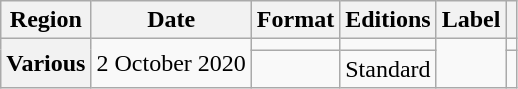<table class="wikitable plainrowheaders">
<tr>
<th scope="col">Region</th>
<th scope="col">Date</th>
<th scope="col">Format</th>
<th scope="col">Editions</th>
<th scope="col">Label</th>
<th scope="col"></th>
</tr>
<tr>
<th scope="row" rowspan="2">Various</th>
<td rowspan="2">2 October 2020</td>
<td></td>
<td></td>
<td rowspan="2"></td>
<td></td>
</tr>
<tr>
<td></td>
<td>Standard</td>
<td></td>
</tr>
</table>
